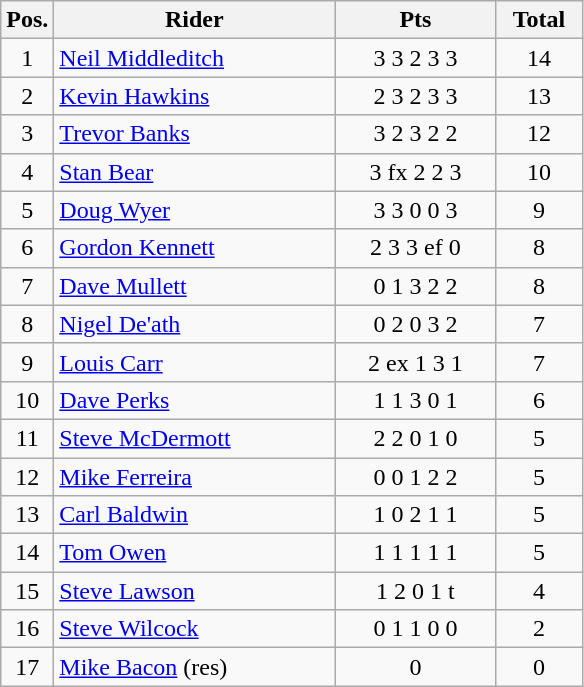<table class=wikitable>
<tr>
<th width=25px>Pos.</th>
<th width=180px>Rider</th>
<th width=100px>Pts</th>
<th width=50px>Total</th>
</tr>
<tr align=center >
<td>1</td>
<td align=left> <a href='#'>Neil Middleditch</a></td>
<td>3	3	2	3	3</td>
<td>14</td>
</tr>
<tr align=center>
<td>2</td>
<td align=left> <a href='#'>Kevin Hawkins</a></td>
<td>2	3	2	3	3</td>
<td>13</td>
</tr>
<tr align=center>
<td>3</td>
<td align=left> <a href='#'>Trevor Banks</a></td>
<td>3	2	3	2	2</td>
<td>12</td>
</tr>
<tr align=center>
<td>4</td>
<td align=left> <a href='#'>Stan Bear</a></td>
<td>3	fx	2	2	3</td>
<td>10</td>
</tr>
<tr align=center>
<td>5</td>
<td align=left> <a href='#'>Doug Wyer</a></td>
<td>3	3	0	0	3</td>
<td>9</td>
</tr>
<tr align=center>
<td>6</td>
<td align=left> <a href='#'>Gordon Kennett</a></td>
<td>2	3	3	ef	0</td>
<td>8</td>
</tr>
<tr align=center>
<td>7</td>
<td align=left> <a href='#'>Dave Mullett</a></td>
<td>0	1	3	2	2</td>
<td>8</td>
</tr>
<tr align=center>
<td>8</td>
<td align=left> <a href='#'>Nigel De'ath</a></td>
<td>0	2	0	3	2</td>
<td>7</td>
</tr>
<tr align=center>
<td>9</td>
<td align=left> <a href='#'>Louis Carr</a></td>
<td>2	ex	1	3	1</td>
<td>7</td>
</tr>
<tr align=center>
<td>10</td>
<td align=left> <a href='#'>Dave Perks</a></td>
<td>1	1	3	0	1</td>
<td>6</td>
</tr>
<tr align=center>
<td>11</td>
<td align=left> <a href='#'>Steve McDermott</a></td>
<td>2	2	0	1	0</td>
<td>5</td>
</tr>
<tr align=center>
<td>12</td>
<td align=left> <a href='#'>Mike Ferreira</a></td>
<td>0	0	1	2	2</td>
<td>5</td>
</tr>
<tr align=center>
<td>13</td>
<td align=left> <a href='#'>Carl Baldwin</a></td>
<td>1	0	2	1	1</td>
<td>5</td>
</tr>
<tr align=center>
<td>14</td>
<td align=left> <a href='#'>Tom Owen</a></td>
<td>1	1	1	1	1</td>
<td>5</td>
</tr>
<tr align=center>
<td>15</td>
<td align=left> <a href='#'>Steve Lawson</a></td>
<td>1	2	0	1	t</td>
<td>4</td>
</tr>
<tr align=center>
<td>16</td>
<td align=left> <a href='#'>Steve Wilcock</a></td>
<td>0	1	1	0	0</td>
<td>2</td>
</tr>
<tr align=center>
<td>17</td>
<td align=left> <a href='#'>Mike Bacon</a> (res)</td>
<td>0</td>
<td>0</td>
</tr>
</table>
